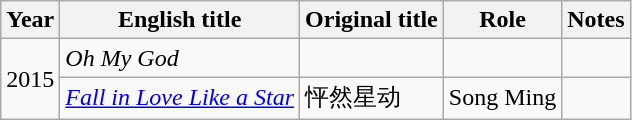<table class="wikitable sortable">
<tr>
<th>Year</th>
<th>English title</th>
<th>Original title</th>
<th>Role</th>
<th>Notes</th>
</tr>
<tr>
<td rowspan=2>2015</td>
<td><em>Oh My God</em></td>
<td></td>
<td></td>
<td></td>
</tr>
<tr>
<td><em><a href='#'>Fall in Love Like a Star</a> </em></td>
<td>怦然星动</td>
<td>Song Ming</td>
<td></td>
</tr>
</table>
